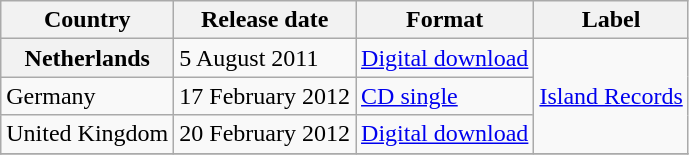<table class="wikitable plainrowheaders">
<tr>
<th scope="col">Country</th>
<th scope="col">Release date</th>
<th scope="col">Format</th>
<th scope="col">Label</th>
</tr>
<tr>
<th scope="row">Netherlands</th>
<td>5 August 2011</td>
<td><a href='#'>Digital download</a></td>
<td rowspan="3"><a href='#'>Island Records</a></td>
</tr>
<tr>
<td scope="row">Germany</td>
<td>17 February 2012</td>
<td><a href='#'>CD single</a></td>
</tr>
<tr>
<td scope="row">United Kingdom</td>
<td>20 February 2012</td>
<td><a href='#'>Digital download</a></td>
</tr>
<tr>
</tr>
</table>
